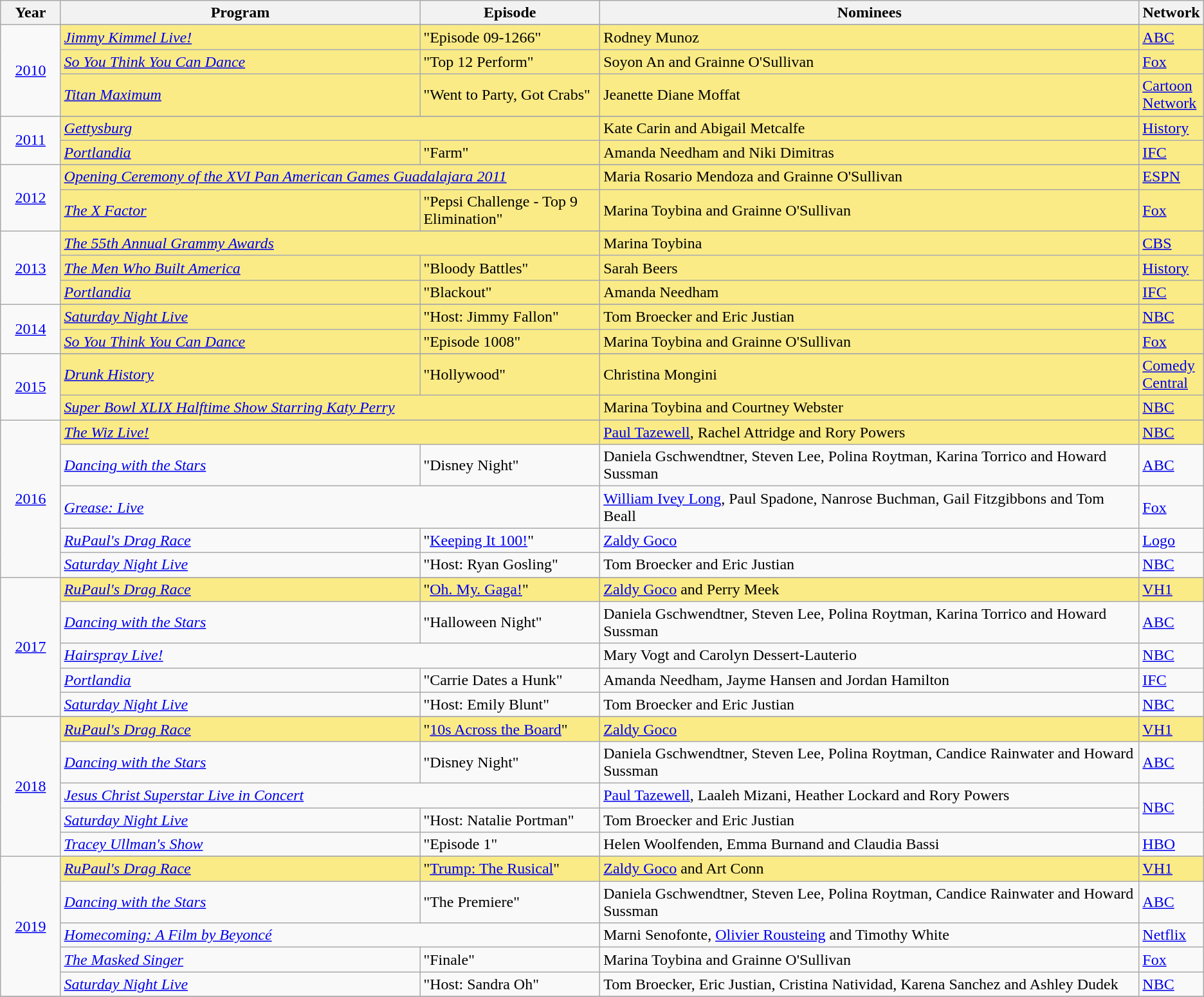<table class="wikitable">
<tr>
<th width="5%">Year</th>
<th width="30%">Program</th>
<th width="15%">Episode</th>
<th width="45%">Nominees</th>
<th width="5%">Network</th>
</tr>
<tr>
<td rowspan="4" style="text-align:center"><a href='#'>2010</a><br></td>
</tr>
<tr style="background:#FAEB86">
<td><em><a href='#'>Jimmy Kimmel Live!</a></em></td>
<td>"Episode 09-1266"</td>
<td>Rodney Munoz</td>
<td><a href='#'>ABC</a></td>
</tr>
<tr style="background:#FAEB86">
<td><em><a href='#'>So You Think You Can Dance</a></em></td>
<td>"Top 12 Perform"</td>
<td>Soyon An and Grainne O'Sullivan</td>
<td><a href='#'>Fox</a></td>
</tr>
<tr style="background:#FAEB86">
<td><em><a href='#'>Titan Maximum</a></em></td>
<td>"Went to Party, Got Crabs"</td>
<td>Jeanette Diane Moffat</td>
<td><a href='#'>Cartoon Network</a></td>
</tr>
<tr>
<td rowspan="3" style="text-align:center"><a href='#'>2011</a><br></td>
</tr>
<tr style="background:#FAEB86">
<td colspan=2><em><a href='#'>Gettysburg</a></em></td>
<td>Kate Carin and Abigail Metcalfe</td>
<td><a href='#'>History</a></td>
</tr>
<tr style="background:#FAEB86">
<td><em><a href='#'>Portlandia</a></em></td>
<td>"Farm"</td>
<td>Amanda Needham and Niki Dimitras</td>
<td><a href='#'>IFC</a></td>
</tr>
<tr>
<td rowspan="3" style="text-align:center"><a href='#'>2012</a><br></td>
</tr>
<tr style="background:#FAEB86">
<td colspan=2><em><a href='#'>Opening Ceremony of the XVI Pan American Games Guadalajara 2011</a></em></td>
<td>Maria Rosario Mendoza and Grainne O'Sullivan</td>
<td><a href='#'>ESPN</a></td>
</tr>
<tr style="background:#FAEB86">
<td><em><a href='#'>The X Factor</a></em></td>
<td>"Pepsi Challenge - Top 9 Elimination"</td>
<td>Marina Toybina and Grainne O'Sullivan</td>
<td><a href='#'>Fox</a></td>
</tr>
<tr>
<td rowspan="4" style="text-align:center"><a href='#'>2013</a><br></td>
</tr>
<tr style="background:#FAEB86">
<td colspan=2><em><a href='#'>The 55th Annual Grammy Awards</a></em></td>
<td>Marina Toybina</td>
<td><a href='#'>CBS</a></td>
</tr>
<tr style="background:#FAEB86">
<td><em><a href='#'>The Men Who Built America</a></em></td>
<td>"Bloody Battles"</td>
<td>Sarah Beers</td>
<td><a href='#'>History</a></td>
</tr>
<tr style="background:#FAEB86">
<td><em><a href='#'>Portlandia</a></em></td>
<td>"Blackout"</td>
<td>Amanda Needham</td>
<td><a href='#'>IFC</a></td>
</tr>
<tr>
<td rowspan="3" style="text-align:center"><a href='#'>2014</a></td>
</tr>
<tr style="background:#FAEB86">
<td><em><a href='#'>Saturday Night Live</a></em></td>
<td>"Host: Jimmy Fallon"</td>
<td>Tom Broecker and Eric Justian</td>
<td><a href='#'>NBC</a></td>
</tr>
<tr style="background:#FAEB86">
<td><em><a href='#'>So You Think You Can Dance</a></em></td>
<td>"Episode 1008"</td>
<td>Marina Toybina and Grainne O'Sullivan</td>
<td><a href='#'>Fox</a></td>
</tr>
<tr>
<td rowspan="3" style="text-align:center"><a href='#'>2015</a><br></td>
</tr>
<tr style="background:#FAEB86">
<td><em><a href='#'>Drunk History</a></em></td>
<td>"Hollywood"</td>
<td>Christina Mongini</td>
<td><a href='#'>Comedy Central</a></td>
</tr>
<tr style="background:#FAEB86">
<td colspan=2><em><a href='#'>Super Bowl XLIX Halftime Show Starring Katy Perry</a></em></td>
<td>Marina Toybina and Courtney Webster</td>
<td><a href='#'>NBC</a></td>
</tr>
<tr>
<td rowspan="6" style="text-align:center"><a href='#'>2016</a><br></td>
</tr>
<tr style="background:#FAEB86;">
<td colspan=2><em><a href='#'>The Wiz Live!</a></em></td>
<td><a href='#'>Paul Tazewell</a>, Rachel Attridge and Rory Powers</td>
<td><a href='#'>NBC</a></td>
</tr>
<tr>
<td><em><a href='#'>Dancing with the Stars</a></em></td>
<td>"Disney Night"</td>
<td>Daniela Gschwendtner, Steven Lee, Polina Roytman, Karina Torrico and Howard Sussman</td>
<td><a href='#'>ABC</a></td>
</tr>
<tr>
<td colspan=2><em><a href='#'>Grease: Live</a></em></td>
<td><a href='#'>William Ivey Long</a>, Paul Spadone, Nanrose Buchman, Gail Fitzgibbons and Tom Beall</td>
<td><a href='#'>Fox</a></td>
</tr>
<tr>
<td><em><a href='#'>RuPaul's Drag Race</a></em></td>
<td>"<a href='#'>Keeping It 100!</a>"</td>
<td><a href='#'>Zaldy Goco</a></td>
<td><a href='#'>Logo</a></td>
</tr>
<tr>
<td><em><a href='#'>Saturday Night Live</a></em></td>
<td>"Host: Ryan Gosling"</td>
<td>Tom Broecker and Eric Justian</td>
<td><a href='#'>NBC</a></td>
</tr>
<tr>
<td rowspan="6" style="text-align:center"><a href='#'>2017</a><br></td>
</tr>
<tr style="background:#FAEB86;">
<td><em><a href='#'>RuPaul's Drag Race</a></em></td>
<td>"<a href='#'>Oh. My. Gaga!</a>"</td>
<td><a href='#'>Zaldy Goco</a> and Perry Meek</td>
<td><a href='#'>VH1</a></td>
</tr>
<tr>
<td><em><a href='#'>Dancing with the Stars</a></em></td>
<td>"Halloween Night"</td>
<td>Daniela Gschwendtner, Steven Lee, Polina Roytman, Karina Torrico and Howard Sussman</td>
<td><a href='#'>ABC</a></td>
</tr>
<tr>
<td colspan=2><em><a href='#'>Hairspray Live!</a></em></td>
<td>Mary Vogt and Carolyn Dessert-Lauterio</td>
<td><a href='#'>NBC</a></td>
</tr>
<tr>
<td><em><a href='#'>Portlandia</a></em></td>
<td>"Carrie Dates a Hunk"</td>
<td>Amanda Needham, Jayme Hansen and Jordan Hamilton</td>
<td><a href='#'>IFC</a></td>
</tr>
<tr>
<td><em><a href='#'>Saturday Night Live</a></em></td>
<td>"Host: Emily Blunt"</td>
<td>Tom Broecker and Eric Justian</td>
<td><a href='#'>NBC</a></td>
</tr>
<tr>
<td rowspan="6" style="text-align:center"><a href='#'>2018</a><br></td>
</tr>
<tr style="background:#FAEB86;">
<td><em><a href='#'>RuPaul's Drag Race</a></em></td>
<td>"<a href='#'>10s Across the Board</a>"</td>
<td><a href='#'>Zaldy Goco</a></td>
<td><a href='#'>VH1</a></td>
</tr>
<tr>
<td><em><a href='#'>Dancing with the Stars</a></em></td>
<td>"Disney Night"</td>
<td>Daniela Gschwendtner, Steven Lee, Polina Roytman, Candice Rainwater and Howard Sussman</td>
<td><a href='#'>ABC</a></td>
</tr>
<tr>
<td colspan=2><em><a href='#'>Jesus Christ Superstar Live in Concert</a></em></td>
<td><a href='#'>Paul Tazewell</a>, Laaleh Mizani, Heather Lockard and Rory Powers</td>
<td rowspan=2><a href='#'>NBC</a></td>
</tr>
<tr>
<td><em><a href='#'>Saturday Night Live</a></em></td>
<td>"Host: Natalie Portman"</td>
<td>Tom Broecker and Eric Justian</td>
</tr>
<tr>
<td><em><a href='#'>Tracey Ullman's Show</a></em></td>
<td>"Episode 1"</td>
<td>Helen Woolfenden, Emma Burnand and Claudia Bassi</td>
<td><a href='#'>HBO</a></td>
</tr>
<tr>
<td rowspan="6" style="text-align:center"><a href='#'>2019</a><br></td>
</tr>
<tr style="background:#FAEB86;">
<td><em><a href='#'>RuPaul's Drag Race</a></em></td>
<td>"<a href='#'>Trump: The Rusical</a>"</td>
<td><a href='#'>Zaldy Goco</a> and Art Conn</td>
<td><a href='#'>VH1</a></td>
</tr>
<tr>
<td><em><a href='#'>Dancing with the Stars</a></em></td>
<td>"The Premiere"</td>
<td>Daniela Gschwendtner, Steven Lee, Polina Roytman, Candice Rainwater and Howard Sussman</td>
<td><a href='#'>ABC</a></td>
</tr>
<tr>
<td colspan="2"><em><a href='#'>Homecoming: A Film by Beyoncé</a></em></td>
<td>Marni Senofonte, <a href='#'>Olivier Rousteing</a> and Timothy White</td>
<td><a href='#'>Netflix</a></td>
</tr>
<tr>
<td><em><a href='#'>The Masked Singer</a></em></td>
<td>"Finale"</td>
<td>Marina Toybina and Grainne O'Sullivan</td>
<td><a href='#'>Fox</a></td>
</tr>
<tr>
<td><em><a href='#'>Saturday Night Live</a></em></td>
<td>"Host: Sandra Oh"</td>
<td>Tom Broecker, Eric Justian, Cristina Natividad, Karena Sanchez and Ashley Dudek</td>
<td><a href='#'>NBC</a></td>
</tr>
<tr>
</tr>
</table>
